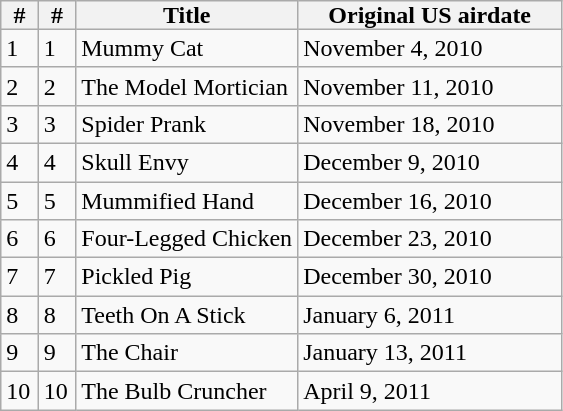<table class=wikitable>
<tr>
<th style="padding: 0px 8px">#</th>
<th style="padding: 0px 8px">#</th>
<th style="padding: 0px 35px">Title</th>
<th style="padding: 0px 20px">Original US airdate</th>
</tr>
<tr>
<td>1</td>
<td>1</td>
<td>Mummy Cat</td>
<td>November 4, 2010</td>
</tr>
<tr>
<td>2</td>
<td>2</td>
<td>The Model Mortician</td>
<td>November 11, 2010</td>
</tr>
<tr>
<td>3</td>
<td>3</td>
<td>Spider Prank</td>
<td>November 18, 2010</td>
</tr>
<tr>
<td>4</td>
<td>4</td>
<td>Skull Envy</td>
<td>December 9, 2010</td>
</tr>
<tr>
<td>5</td>
<td>5</td>
<td>Mummified Hand</td>
<td>December 16, 2010</td>
</tr>
<tr>
<td>6</td>
<td>6</td>
<td>Four-Legged Chicken</td>
<td>December 23, 2010</td>
</tr>
<tr>
<td>7</td>
<td>7</td>
<td>Pickled Pig</td>
<td>December 30, 2010</td>
</tr>
<tr>
<td>8</td>
<td>8</td>
<td>Teeth On A Stick</td>
<td>January 6, 2011</td>
</tr>
<tr>
<td>9</td>
<td>9</td>
<td>The Chair</td>
<td>January 13, 2011</td>
</tr>
<tr>
<td>10</td>
<td>10</td>
<td>The Bulb Cruncher</td>
<td>April 9, 2011</td>
</tr>
</table>
